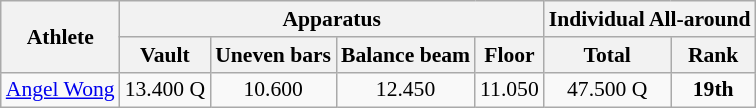<table class=wikitable style="text-align:center; font-size:90%">
<tr>
<th rowspan=2>Athlete</th>
<th colspan=4>Apparatus</th>
<th colspan=2>Individual All-around</th>
</tr>
<tr>
<th>Vault</th>
<th>Uneven bars</th>
<th>Balance beam</th>
<th>Floor</th>
<th>Total</th>
<th>Rank</th>
</tr>
<tr>
<td><a href='#'>Angel Wong</a></td>
<td align="center">13.400 Q</td>
<td align="center">10.600</td>
<td align="center">12.450</td>
<td align="center">11.050</td>
<td align="center">47.500 Q</td>
<td align="center"><strong>19th</strong></td>
</tr>
</table>
